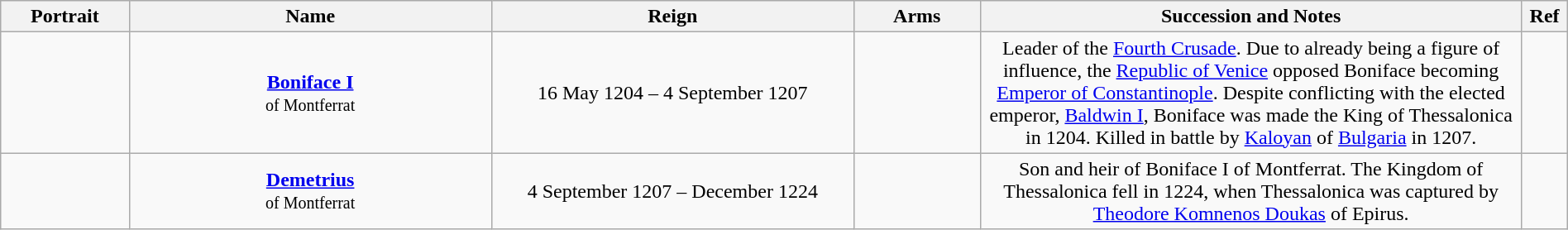<table class="wikitable" style="width:100%; text-align:center;">
<tr>
<th width="100">Portrait</th>
<th width="305">Name</th>
<th width="305">Reign</th>
<th width="100">Arms</th>
<th width="460">Succession and Notes</th>
<th width="30">Ref</th>
</tr>
<tr>
<td></td>
<td><strong><a href='#'>Boniface I</a></strong><br><small>of Montferrat</small></td>
<td>16 May 1204 – 4 September 1207</td>
<td></td>
<td>Leader of the <a href='#'>Fourth Crusade</a>. Due to already being a figure of influence, the <a href='#'>Republic of Venice</a> opposed Boniface becoming <a href='#'>Emperor of Constantinople</a>. Despite conflicting with the elected emperor, <a href='#'>Baldwin I</a>, Boniface was made the King of Thessalonica in 1204. Killed in battle by <a href='#'>Kaloyan</a> of <a href='#'>Bulgaria</a> in 1207.</td>
<td></td>
</tr>
<tr>
<td></td>
<td><strong><a href='#'>Demetrius</a></strong><br><small>of Montferrat</small></td>
<td>4 September 1207 – December 1224</td>
<td></td>
<td>Son and heir of Boniface I of Montferrat. The Kingdom of Thessalonica fell in 1224, when Thessalonica was captured by <a href='#'>Theodore Komnenos Doukas</a> of Epirus.</td>
<td></td>
</tr>
</table>
